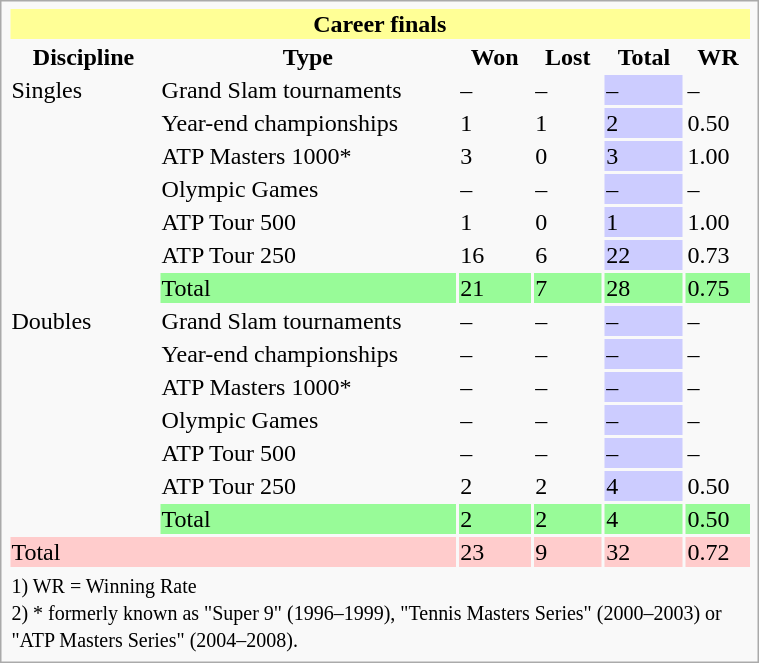<table class="infobox vcard vevent" style="width:40%;">
<tr bgcolor=FFFF96>
<th colspan=6>Career finals</th>
</tr>
<tr>
<th>Discipline</th>
<th>Type</th>
<th>Won</th>
<th>Lost</th>
<th>Total</th>
<th>WR</th>
</tr>
<tr>
<td rowspan=7>Singles</td>
<td>Grand Slam tournaments</td>
<td>–</td>
<td>–</td>
<td bgcolor=CCCCFF>–</td>
<td>–</td>
</tr>
<tr>
<td>Year-end championships</td>
<td>1</td>
<td>1</td>
<td bgcolor=CCCCFF>2</td>
<td>0.50</td>
</tr>
<tr>
<td>ATP Masters 1000*</td>
<td>3</td>
<td>0</td>
<td bgcolor=CCCCFF>3</td>
<td>1.00</td>
</tr>
<tr>
<td>Olympic Games</td>
<td>–</td>
<td>–</td>
<td bgcolor=CCCCFF>–</td>
<td>–</td>
</tr>
<tr>
<td>ATP Tour 500</td>
<td>1</td>
<td>0</td>
<td bgcolor=CCCCFF>1</td>
<td>1.00</td>
</tr>
<tr>
<td>ATP Tour 250</td>
<td>16</td>
<td>6</td>
<td bgcolor=CCCCFF>22</td>
<td>0.73</td>
</tr>
<tr bgcolor=98fb98>
<td>Total</td>
<td>21</td>
<td>7</td>
<td>28</td>
<td>0.75</td>
</tr>
<tr>
<td rowspan=7>Doubles</td>
<td>Grand Slam tournaments</td>
<td>–</td>
<td>–</td>
<td bgcolor=CCCCFF>–</td>
<td>–</td>
</tr>
<tr>
<td>Year-end championships</td>
<td>–</td>
<td>–</td>
<td bgcolor=CCCCFF>–</td>
<td>–</td>
</tr>
<tr>
<td>ATP Masters 1000*</td>
<td>–</td>
<td>–</td>
<td bgcolor=CCCCFF>–</td>
<td>–</td>
</tr>
<tr>
<td>Olympic Games</td>
<td>–</td>
<td>–</td>
<td bgcolor=CCCCFF>–</td>
<td>–</td>
</tr>
<tr>
<td>ATP Tour 500</td>
<td>–</td>
<td>–</td>
<td bgcolor=CCCCFF>–</td>
<td>–</td>
</tr>
<tr>
<td>ATP Tour 250</td>
<td>2</td>
<td>2</td>
<td bgcolor=CCCCFF>4</td>
<td>0.50</td>
</tr>
<tr bgcolor=98fb98>
<td>Total</td>
<td>2</td>
<td>2</td>
<td>4</td>
<td>0.50</td>
</tr>
<tr bgcolor=FFCCCC>
<td colspan=2>Total</td>
<td>23</td>
<td>9</td>
<td>32</td>
<td>0.72</td>
</tr>
<tr>
<td colspan=6><small>1) WR = Winning Rate <br>2) * formerly known as "Super 9" (1996–1999), "Tennis Masters Series" (2000–2003) or "ATP Masters Series" (2004–2008).</small></td>
</tr>
</table>
